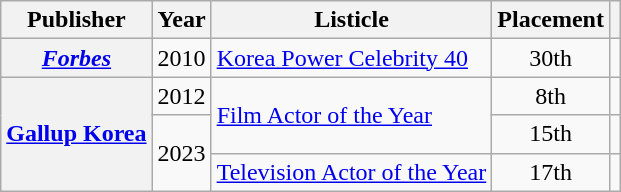<table class="wikitable plainrowheaders sortable" style="text-align:center">
<tr>
<th scope="col">Publisher</th>
<th scope="col">Year</th>
<th scope="col">Listicle</th>
<th scope="col">Placement</th>
<th scope="col" class="unsortable"></th>
</tr>
<tr>
<th scope="row"><em><a href='#'>Forbes</a></em></th>
<td>2010</td>
<td style="text-align:left"><a href='#'>Korea Power Celebrity 40</a></td>
<td>30th</td>
<td></td>
</tr>
<tr>
<th scope="row" rowspan="3"><a href='#'>Gallup Korea</a></th>
<td>2012</td>
<td rowspan="2" style="text-align:left"><a href='#'>Film Actor of the Year</a></td>
<td>8th</td>
<td></td>
</tr>
<tr>
<td rowspan="2">2023</td>
<td>15th</td>
<td></td>
</tr>
<tr>
<td style="text-align:left"><a href='#'>Television Actor of the Year</a></td>
<td>17th</td>
<td></td>
</tr>
</table>
